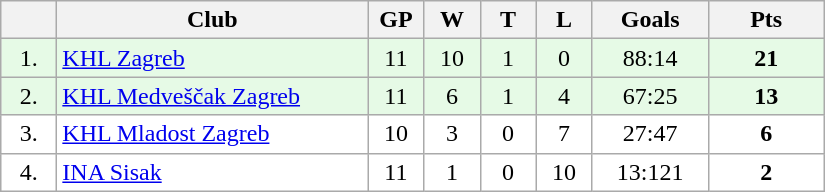<table class="wikitable">
<tr>
<th width="30"></th>
<th width="200">Club</th>
<th width="30">GP</th>
<th width="30">W</th>
<th width="30">T</th>
<th width="30">L</th>
<th width="70">Goals</th>
<th width="70">Pts</th>
</tr>
<tr bgcolor="#e6fae6" align="center">
<td>1.</td>
<td align="left"><a href='#'>KHL Zagreb</a></td>
<td>11</td>
<td>10</td>
<td>1</td>
<td>0</td>
<td>88:14</td>
<td><strong>21</strong></td>
</tr>
<tr bgcolor="#e6fae6" align="center">
<td>2.</td>
<td align="left"><a href='#'>KHL Medveščak Zagreb</a></td>
<td>11</td>
<td>6</td>
<td>1</td>
<td>4</td>
<td>67:25</td>
<td><strong>13</strong></td>
</tr>
<tr bgcolor="#FFFFFF" align="center">
<td>3.</td>
<td align="left"><a href='#'>KHL Mladost Zagreb</a></td>
<td>10</td>
<td>3</td>
<td>0</td>
<td>7</td>
<td>27:47</td>
<td><strong>6</strong></td>
</tr>
<tr bgcolor="#FFFFFF" align="center">
<td>4.</td>
<td align="left"><a href='#'>INA Sisak</a></td>
<td>11</td>
<td>1</td>
<td>0</td>
<td>10</td>
<td>13:121</td>
<td><strong>2</strong></td>
</tr>
</table>
